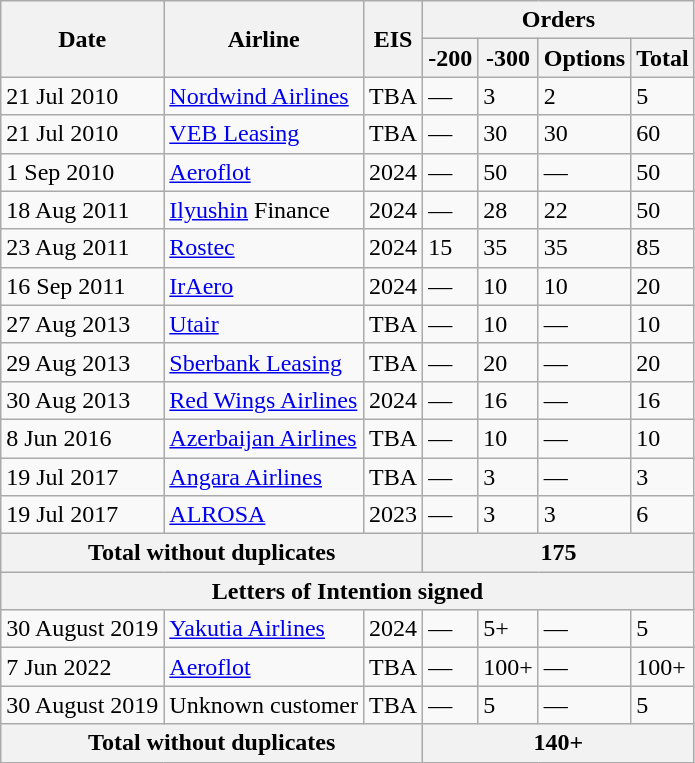<table class="wikitable sortable">
<tr>
<th rowspan="2" data-sort-type="date">Date</th>
<th rowspan="2">Airline</th>
<th rowspan="2"><abbr>EIS</abbr></th>
<th colspan="4" data-sort-type="number" style="text-align: center;">Orders</th>
</tr>
<tr>
<th>-200</th>
<th>-300</th>
<th>Options</th>
<th data-sort-type="number">Total</th>
</tr>
<tr>
<td>21 Jul 2010</td>
<td> <a href='#'>Nordwind Airlines</a></td>
<td><abbr>TBA</abbr></td>
<td>—</td>
<td>3</td>
<td>2</td>
<td>5</td>
</tr>
<tr>
<td>21 Jul 2010</td>
<td> <a href='#'>VEB Leasing</a></td>
<td><abbr>TBA</abbr></td>
<td>—</td>
<td>30</td>
<td>30</td>
<td>60</td>
</tr>
<tr>
<td>1 Sep 2010</td>
<td> <a href='#'>Aeroflot</a></td>
<td>2024</td>
<td>—</td>
<td>50</td>
<td>—</td>
<td>50</td>
</tr>
<tr>
<td>18 Aug 2011</td>
<td> <a href='#'>Ilyushin</a> Finance</td>
<td>2024</td>
<td>—</td>
<td>28</td>
<td>22</td>
<td>50</td>
</tr>
<tr>
<td>23 Aug 2011</td>
<td> <a href='#'>Rostec</a></td>
<td>2024</td>
<td>15</td>
<td>35</td>
<td>35</td>
<td>85</td>
</tr>
<tr>
<td>16 Sep 2011</td>
<td> <a href='#'>IrAero</a></td>
<td>2024</td>
<td>—</td>
<td>10</td>
<td>10</td>
<td>20</td>
</tr>
<tr>
<td>27 Aug 2013</td>
<td> <a href='#'>Utair</a></td>
<td><abbr>TBA</abbr></td>
<td>—</td>
<td>10</td>
<td>—</td>
<td>10</td>
</tr>
<tr>
<td>29 Aug 2013</td>
<td> <a href='#'>Sberbank Leasing</a></td>
<td><abbr>TBA</abbr></td>
<td>—</td>
<td>20</td>
<td>—</td>
<td>20</td>
</tr>
<tr>
<td>30 Aug 2013</td>
<td> <a href='#'>Red Wings Airlines</a></td>
<td>2024</td>
<td>—</td>
<td>16</td>
<td>—</td>
<td>16</td>
</tr>
<tr>
<td>8 Jun 2016</td>
<td> <a href='#'>Azerbaijan Airlines</a></td>
<td><abbr>TBA</abbr></td>
<td>—</td>
<td>10</td>
<td>—</td>
<td>10</td>
</tr>
<tr>
<td>19 Jul 2017</td>
<td> <a href='#'>Angara Airlines</a></td>
<td><abbr>TBA</abbr></td>
<td>—</td>
<td>3</td>
<td>—</td>
<td>3</td>
</tr>
<tr>
<td>19 Jul 2017</td>
<td> <a href='#'>ALROSA</a></td>
<td>2023</td>
<td>—</td>
<td>3</td>
<td>3</td>
<td>6</td>
</tr>
<tr>
<th colspan= 3>Total without duplicates</th>
<th colspan= 4>175</th>
</tr>
<tr>
<th colspan="7">Letters of Intention signed</th>
</tr>
<tr>
<td>30 August 2019</td>
<td> <a href='#'>Yakutia Airlines</a></td>
<td>2024</td>
<td>—</td>
<td>5+</td>
<td>—</td>
<td>5</td>
</tr>
<tr>
<td>7 Jun 2022</td>
<td> <a href='#'>Aeroflot</a></td>
<td><abbr>TBA</abbr></td>
<td>—</td>
<td>100+</td>
<td>—</td>
<td>100+</td>
</tr>
<tr>
<td>30 August 2019</td>
<td>Unknown customer</td>
<td><abbr>TBA</abbr></td>
<td>—</td>
<td>5</td>
<td>—</td>
<td>5</td>
</tr>
<tr>
<th colspan="3">Total without duplicates</th>
<th colspan="4">140+</th>
</tr>
</table>
